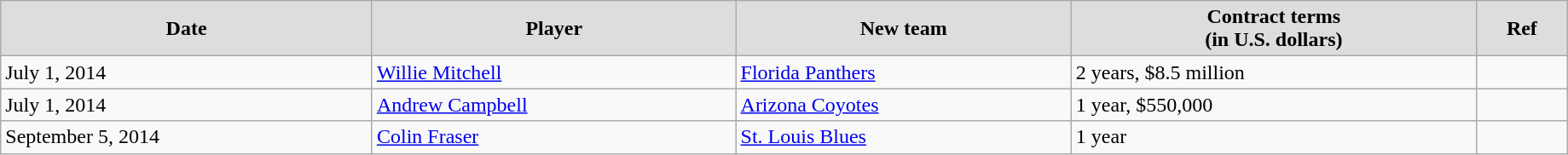<table class="wikitable" width=97%>
<tr align="center" bgcolor="#dddddd">
<td><strong>Date</strong></td>
<td><strong>Player</strong></td>
<td><strong>New team</strong></td>
<td><strong>Contract terms</strong><br><strong>(in U.S. dollars)</strong></td>
<td><strong>Ref</strong></td>
</tr>
<tr>
<td>July 1, 2014</td>
<td><a href='#'>Willie Mitchell</a></td>
<td><a href='#'>Florida Panthers</a></td>
<td>2 years, $8.5 million</td>
<td></td>
</tr>
<tr>
<td>July 1, 2014</td>
<td><a href='#'>Andrew Campbell</a></td>
<td><a href='#'>Arizona Coyotes</a></td>
<td>1 year, $550,000</td>
<td></td>
</tr>
<tr>
<td>September 5, 2014</td>
<td><a href='#'>Colin Fraser</a></td>
<td><a href='#'>St. Louis Blues</a></td>
<td>1 year</td>
<td></td>
</tr>
</table>
